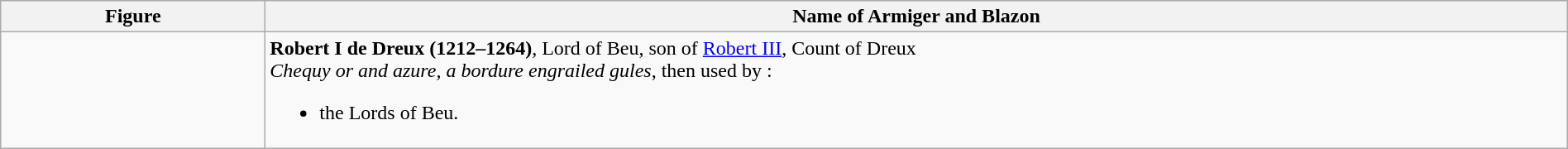<table class=wikitable width="100%">
<tr valign=top align=center>
<th width="206">Figure</th>
<th>Name of Armiger and Blazon</th>
</tr>
<tr valign=top>
<td align=center></td>
<td><strong>Robert I de Dreux (1212–1264)</strong>, Lord of Beu, son of <a href='#'>Robert III</a>, Count of Dreux<br><em>Chequy or and azure, a bordure engrailed gules</em>, then used by :<ul><li>the Lords of Beu.</li></ul></td>
</tr>
</table>
